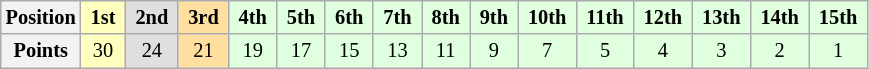<table class="wikitable" style="font-size:85%; text-align:center">
<tr>
<th>Position</th>
<td style="background:#ffffbf;"> <strong>1st</strong> </td>
<td style="background:#dfdfdf;"> <strong>2nd</strong> </td>
<td style="background:#ffdf9f;"> <strong>3rd</strong> </td>
<td style="background:#dfffdf;"> <strong>4th</strong> </td>
<td style="background:#dfffdf;"> <strong>5th</strong> </td>
<td style="background:#dfffdf;"> <strong>6th</strong> </td>
<td style="background:#dfffdf;"> <strong>7th</strong> </td>
<td style="background:#dfffdf;"> <strong>8th</strong> </td>
<td style="background:#dfffdf;"> <strong>9th</strong> </td>
<td style="background:#dfffdf;"> <strong>10th</strong> </td>
<td style="background:#dfffdf;"> <strong>11th</strong> </td>
<td style="background:#dfffdf;"> <strong>12th</strong> </td>
<td style="background:#dfffdf;"> <strong>13th</strong> </td>
<td style="background:#dfffdf;"> <strong>14th</strong> </td>
<td style="background:#dfffdf;"> <strong>15th</strong> </td>
</tr>
<tr>
<th>Points</th>
<td style="background:#ffffbf;">30</td>
<td style="background:#dfdfdf;">24</td>
<td style="background:#ffdf9f;">21</td>
<td style="background:#dfffdf;">19</td>
<td style="background:#dfffdf;">17</td>
<td style="background:#dfffdf;">15</td>
<td style="background:#dfffdf;">13</td>
<td style="background:#dfffdf;">11</td>
<td style="background:#dfffdf;">9</td>
<td style="background:#dfffdf;">7</td>
<td style="background:#dfffdf;">5</td>
<td style="background:#dfffdf;">4</td>
<td style="background:#dfffdf;">3</td>
<td style="background:#dfffdf;">2</td>
<td style="background:#dfffdf;">1</td>
</tr>
</table>
